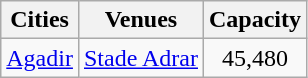<table class="wikitable">
<tr>
<th>Cities</th>
<th>Venues</th>
<th>Capacity</th>
</tr>
<tr>
<td><a href='#'>Agadir</a></td>
<td><a href='#'>Stade Adrar</a></td>
<td align="center">45,480</td>
</tr>
</table>
